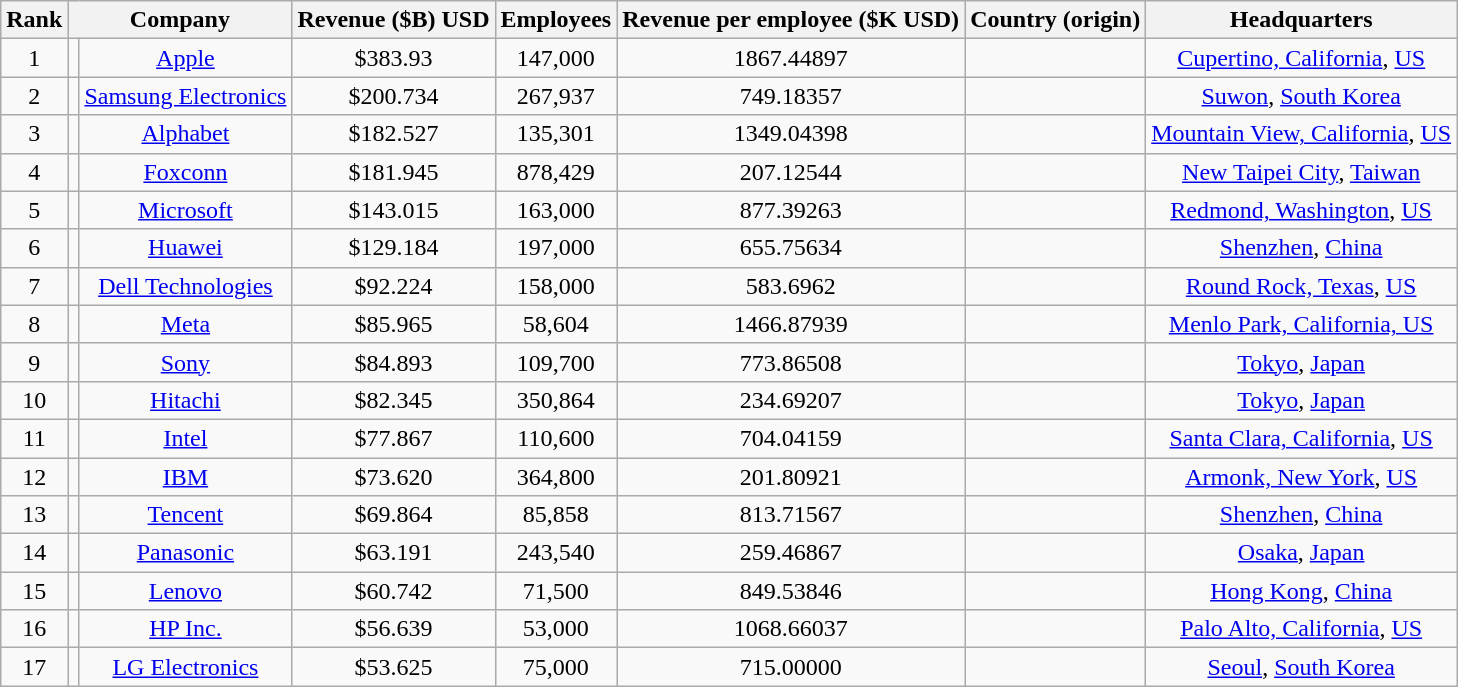<table class="wikitable sortable plainrowheads" style="text-align:center;">
<tr>
<th>Rank</th>
<th colspan="2">Company</th>
<th>Revenue ($B) USD</th>
<th>Employees</th>
<th>Revenue per employee ($K USD)</th>
<th>Country (origin)</th>
<th>Headquarters</th>
</tr>
<tr>
<td>1</td>
<td></td>
<td><a href='#'>Apple</a></td>
<td>$383.93</td>
<td>147,000</td>
<td>1867.44897</td>
<td></td>
<td><a href='#'>Cupertino, California</a>, <a href='#'>US</a></td>
</tr>
<tr>
<td>2</td>
<td></td>
<td><a href='#'>Samsung Electronics</a></td>
<td>$200.734</td>
<td>267,937</td>
<td>749.18357</td>
<td></td>
<td><a href='#'>Suwon</a>, <a href='#'>South Korea</a></td>
</tr>
<tr>
<td>3</td>
<td></td>
<td><a href='#'>Alphabet</a></td>
<td>$182.527</td>
<td>135,301</td>
<td>1349.04398</td>
<td></td>
<td><a href='#'>Mountain View, California</a>, <a href='#'>US</a></td>
</tr>
<tr>
<td>4</td>
<td></td>
<td><a href='#'>Foxconn</a></td>
<td>$181.945</td>
<td>878,429</td>
<td>207.12544</td>
<td></td>
<td><a href='#'>New Taipei City</a>, <a href='#'>Taiwan</a></td>
</tr>
<tr>
<td>5</td>
<td></td>
<td><a href='#'>Microsoft</a></td>
<td>$143.015</td>
<td>163,000</td>
<td>877.39263</td>
<td></td>
<td><a href='#'>Redmond, Washington</a>, <a href='#'>US</a></td>
</tr>
<tr>
<td>6</td>
<td></td>
<td><a href='#'>Huawei</a></td>
<td>$129.184</td>
<td>197,000</td>
<td>655.75634</td>
<td></td>
<td><a href='#'>Shenzhen</a>, <a href='#'>China</a></td>
</tr>
<tr>
<td>7</td>
<td></td>
<td><a href='#'>Dell Technologies</a></td>
<td>$92.224</td>
<td>158,000</td>
<td>583.6962</td>
<td></td>
<td><a href='#'>Round Rock, Texas</a>, <a href='#'>US</a></td>
</tr>
<tr>
<td>8</td>
<td></td>
<td><a href='#'>Meta</a></td>
<td>$85.965</td>
<td>58,604</td>
<td>1466.87939</td>
<td></td>
<td><a href='#'>Menlo Park, California, US</a></td>
</tr>
<tr>
<td>9</td>
<td></td>
<td><a href='#'>Sony</a></td>
<td>$84.893</td>
<td>109,700</td>
<td>773.86508</td>
<td></td>
<td><a href='#'>Tokyo</a>, <a href='#'>Japan</a></td>
</tr>
<tr>
<td>10</td>
<td></td>
<td><a href='#'>Hitachi</a></td>
<td>$82.345</td>
<td>350,864</td>
<td>234.69207</td>
<td></td>
<td><a href='#'>Tokyo</a>, <a href='#'>Japan</a></td>
</tr>
<tr>
<td>11</td>
<td></td>
<td><a href='#'>Intel</a></td>
<td>$77.867</td>
<td>110,600</td>
<td>704.04159</td>
<td></td>
<td><a href='#'>Santa Clara, California</a>, <a href='#'>US</a></td>
</tr>
<tr>
<td>12</td>
<td></td>
<td><a href='#'>IBM</a></td>
<td>$73.620</td>
<td>364,800</td>
<td>201.80921</td>
<td></td>
<td><a href='#'>Armonk, New York</a>, <a href='#'>US</a></td>
</tr>
<tr>
<td>13</td>
<td></td>
<td><a href='#'>Tencent</a></td>
<td>$69.864</td>
<td>85,858</td>
<td>813.71567</td>
<td></td>
<td><a href='#'>Shenzhen</a>, <a href='#'>China</a></td>
</tr>
<tr>
<td>14</td>
<td></td>
<td><a href='#'>Panasonic</a></td>
<td>$63.191</td>
<td>243,540</td>
<td>259.46867</td>
<td></td>
<td><a href='#'>Osaka</a>, <a href='#'>Japan</a></td>
</tr>
<tr>
<td>15</td>
<td></td>
<td><a href='#'>Lenovo</a></td>
<td>$60.742</td>
<td>71,500</td>
<td>849.53846</td>
<td></td>
<td><a href='#'>Hong Kong</a>, <a href='#'>China</a></td>
</tr>
<tr>
<td>16</td>
<td></td>
<td><a href='#'>HP Inc.</a></td>
<td>$56.639</td>
<td>53,000</td>
<td>1068.66037</td>
<td></td>
<td><a href='#'>Palo Alto, California</a>, <a href='#'>US</a></td>
</tr>
<tr>
<td>17</td>
<td></td>
<td><a href='#'>LG Electronics</a></td>
<td>$53.625</td>
<td>75,000</td>
<td>715.00000</td>
<td></td>
<td><a href='#'>Seoul</a>, <a href='#'>South Korea</a></td>
</tr>
</table>
